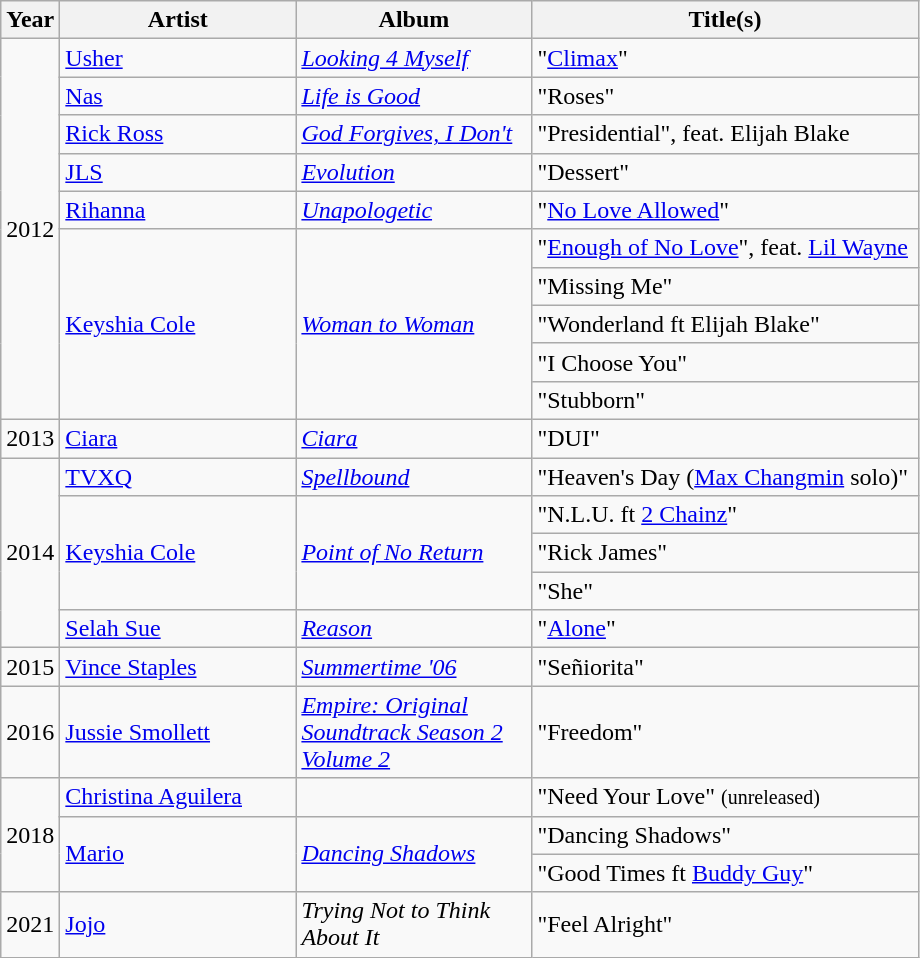<table class="wikitable">
<tr>
<th>Year</th>
<th width="150">Artist</th>
<th width="150">Album</th>
<th width="250">Title(s)</th>
</tr>
<tr>
<td rowspan="10">2012</td>
<td><a href='#'>Usher</a></td>
<td><em><a href='#'>Looking 4 Myself</a></em></td>
<td>"<a href='#'>Climax</a>"</td>
</tr>
<tr>
<td><a href='#'>Nas</a></td>
<td><em><a href='#'>Life is Good</a></em></td>
<td>"Roses"</td>
</tr>
<tr>
<td><a href='#'>Rick Ross</a></td>
<td><em><a href='#'>God Forgives, I Don't</a></em></td>
<td>"Presidential", feat. Elijah Blake</td>
</tr>
<tr>
<td><a href='#'>JLS</a></td>
<td><em><a href='#'>Evolution</a></em></td>
<td>"Dessert"</td>
</tr>
<tr>
<td><a href='#'>Rihanna</a></td>
<td><em><a href='#'>Unapologetic</a></em></td>
<td>"<a href='#'>No Love Allowed</a>"</td>
</tr>
<tr>
<td rowspan="5"><a href='#'>Keyshia Cole</a></td>
<td rowspan="5"><em><a href='#'>Woman to Woman</a></em></td>
<td>"<a href='#'>Enough of No Love</a>", feat. <a href='#'>Lil Wayne</a></td>
</tr>
<tr>
<td>"Missing Me"</td>
</tr>
<tr>
<td>"Wonderland ft Elijah Blake"</td>
</tr>
<tr>
<td>"I Choose You"</td>
</tr>
<tr>
<td>"Stubborn"</td>
</tr>
<tr>
<td rowspan="1">2013</td>
<td><a href='#'>Ciara</a></td>
<td><em><a href='#'>Ciara</a></em></td>
<td>"DUI"</td>
</tr>
<tr>
<td rowspan="5">2014</td>
<td><a href='#'>TVXQ</a></td>
<td><em><a href='#'>Spellbound</a></em></td>
<td>"Heaven's Day (<a href='#'>Max Changmin</a> solo)"</td>
</tr>
<tr>
<td rowspan="3"><a href='#'>Keyshia Cole</a></td>
<td rowspan="3"><em><a href='#'>Point of No Return</a></em></td>
<td>"N.L.U. ft <a href='#'>2 Chainz</a>"</td>
</tr>
<tr>
<td>"Rick James"</td>
</tr>
<tr>
<td>"She"</td>
</tr>
<tr>
<td><a href='#'>Selah Sue</a></td>
<td><em><a href='#'>Reason</a></em></td>
<td>"<a href='#'>Alone</a>"</td>
</tr>
<tr>
<td rowspan="1">2015</td>
<td><a href='#'>Vince Staples</a></td>
<td><em><a href='#'>Summertime '06</a></em></td>
<td>"Señiorita"</td>
</tr>
<tr>
<td rowspan="1">2016</td>
<td><a href='#'>Jussie Smollett</a></td>
<td><em><a href='#'>Empire: Original Soundtrack Season 2 Volume 2</a></em></td>
<td>"Freedom"</td>
</tr>
<tr>
<td rowspan="3">2018</td>
<td><a href='#'>Christina Aguilera</a></td>
<td></td>
<td>"Need Your Love" <small>(unreleased)</small></td>
</tr>
<tr>
<td rowspan="2"><a href='#'>Mario</a></td>
<td rowspan="2"><em><a href='#'>Dancing Shadows</a></em></td>
<td>"Dancing Shadows"</td>
</tr>
<tr>
<td>"Good Times ft <a href='#'>Buddy Guy</a>"</td>
</tr>
<tr>
<td rowspan="1">2021</td>
<td><a href='#'>Jojo</a></td>
<td><em>Trying Not to Think About It</em></td>
<td>"Feel Alright"</td>
</tr>
</table>
